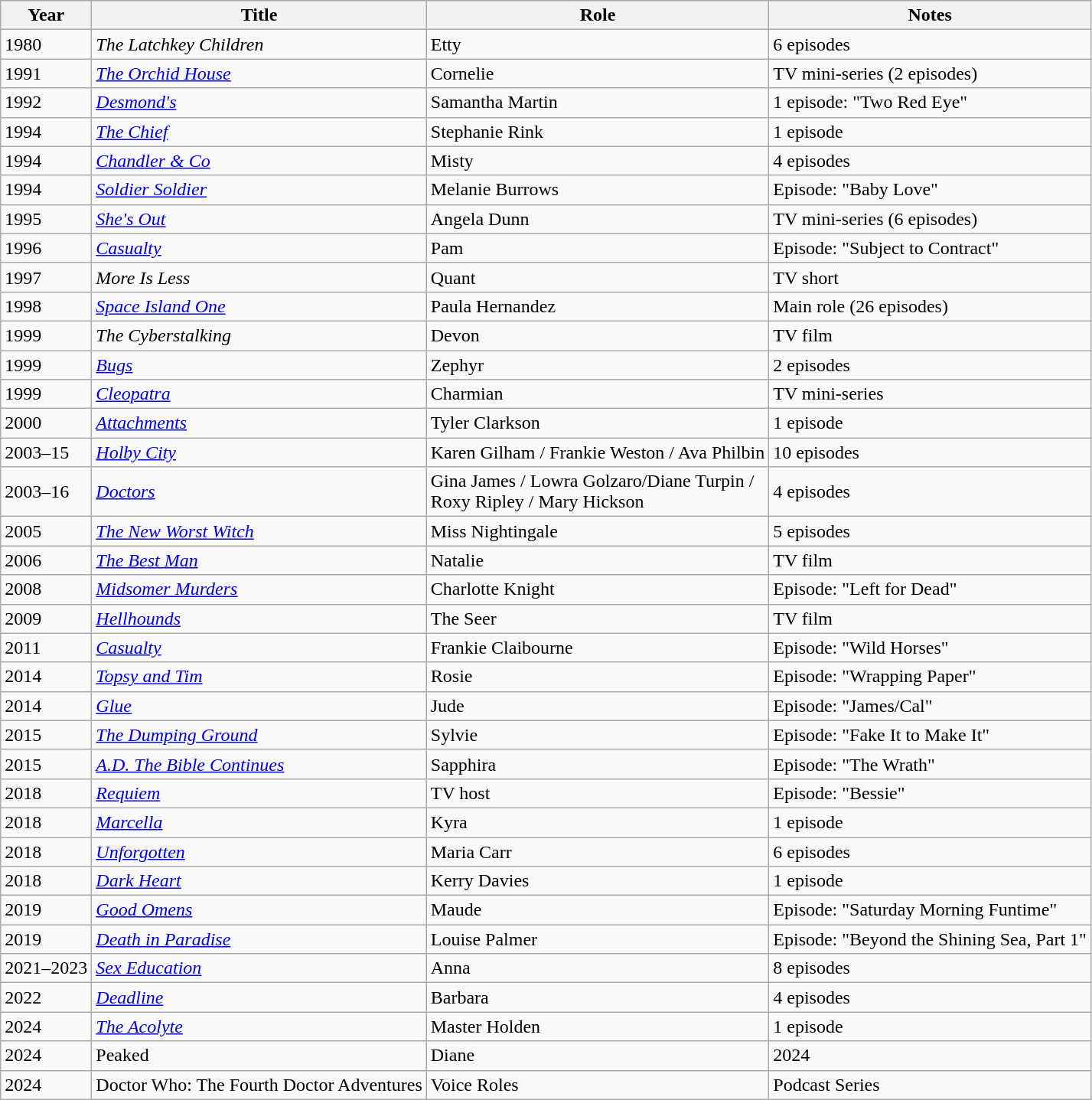<table class="wikitable">
<tr>
<th>Year</th>
<th>Title</th>
<th>Role</th>
<th>Notes</th>
</tr>
<tr>
<td>1980</td>
<td><em>The Latchkey Children</em></td>
<td>Etty</td>
<td>6 episodes</td>
</tr>
<tr>
<td>1991</td>
<td><em><a href='#'>The Orchid House</a></em></td>
<td>Cornelie</td>
<td>TV mini-series (2 episodes)</td>
</tr>
<tr>
<td>1992</td>
<td><em><a href='#'>Desmond's</a></em></td>
<td>Samantha Martin</td>
<td>1 episode: "Two Red Eye"</td>
</tr>
<tr>
<td>1994</td>
<td><em><a href='#'>The Chief</a></em></td>
<td>Stephanie Rink</td>
<td>1 episode</td>
</tr>
<tr>
<td>1994</td>
<td><em><a href='#'>Chandler & Co</a></em></td>
<td>Misty</td>
<td>4 episodes</td>
</tr>
<tr>
<td>1994</td>
<td><em><a href='#'>Soldier Soldier</a></em></td>
<td>Melanie Burrows</td>
<td>Episode: "Baby Love"</td>
</tr>
<tr>
<td>1995</td>
<td><em><a href='#'>She's Out</a></em></td>
<td>Angela Dunn</td>
<td>TV mini-series (6 episodes)</td>
</tr>
<tr>
<td>1996</td>
<td><em><a href='#'>Casualty</a></em></td>
<td>Pam</td>
<td>Episode: "Subject to Contract"</td>
</tr>
<tr>
<td>1997</td>
<td><em>More Is Less</em></td>
<td>Quant</td>
<td>TV short</td>
</tr>
<tr>
<td>1998</td>
<td><em><a href='#'>Space Island One</a></em></td>
<td>Paula Hernandez</td>
<td>Main role (26 episodes)</td>
</tr>
<tr>
<td>1999</td>
<td><em>The Cyberstalking</em></td>
<td>Devon</td>
<td>TV film</td>
</tr>
<tr>
<td>1999</td>
<td><em><a href='#'>Bugs</a></em></td>
<td>Zephyr</td>
<td>2 episodes</td>
</tr>
<tr>
<td>1999</td>
<td><em><a href='#'>Cleopatra</a></em></td>
<td>Charmian</td>
<td>TV mini-series</td>
</tr>
<tr>
<td>2000</td>
<td><em><a href='#'>Attachments</a></em></td>
<td>Tyler Clarkson</td>
<td>1 episode</td>
</tr>
<tr>
<td>2003–15</td>
<td><em><a href='#'>Holby City</a></em></td>
<td>Karen Gilham / Frankie Weston / Ava Philbin</td>
<td>10 episodes</td>
</tr>
<tr>
<td>2003–16</td>
<td><em><a href='#'>Doctors</a></em></td>
<td>Gina James / Lowra Golzaro/Diane Turpin /<br>Roxy Ripley / Mary Hickson</td>
<td>4 episodes</td>
</tr>
<tr>
<td>2005</td>
<td><em><a href='#'>The New Worst Witch</a></em></td>
<td>Miss Nightingale</td>
<td>5 episodes</td>
</tr>
<tr>
<td>2006</td>
<td><em><a href='#'>The Best Man</a></em></td>
<td>Natalie</td>
<td>TV film</td>
</tr>
<tr>
<td>2008</td>
<td><em><a href='#'>Midsomer Murders</a></em></td>
<td>Charlotte Knight</td>
<td>Episode: "Left for Dead"</td>
</tr>
<tr>
<td>2009</td>
<td><em><a href='#'>Hellhounds</a></em></td>
<td>The Seer</td>
<td>TV film</td>
</tr>
<tr>
<td>2011</td>
<td><em><a href='#'>Casualty</a></em></td>
<td>Frankie Claibourne</td>
<td>Episode: "Wild Horses"</td>
</tr>
<tr>
<td>2014</td>
<td><em><a href='#'>Topsy and Tim</a></em></td>
<td>Rosie</td>
<td>Episode: "Wrapping Paper"</td>
</tr>
<tr>
<td>2014</td>
<td><em><a href='#'>Glue</a></em></td>
<td>Jude</td>
<td>Episode: "James/Cal"</td>
</tr>
<tr>
<td>2015</td>
<td><em><a href='#'>The Dumping Ground</a></em></td>
<td>Sylvie</td>
<td>Episode: "Fake It to Make It"</td>
</tr>
<tr>
<td>2015</td>
<td><em><a href='#'>A.D. The Bible Continues</a></em></td>
<td>Sapphira</td>
<td>Episode: "The Wrath"</td>
</tr>
<tr>
<td>2018</td>
<td><em><a href='#'>Requiem</a></em></td>
<td>TV host</td>
<td>Episode: "Bessie"</td>
</tr>
<tr>
<td>2018</td>
<td><em><a href='#'>Marcella</a></em></td>
<td>Kyra</td>
<td>1 episode</td>
</tr>
<tr>
<td>2018</td>
<td><em><a href='#'>Unforgotten</a></em></td>
<td>Maria Carr</td>
<td>6 episodes</td>
</tr>
<tr>
<td>2018</td>
<td><em><a href='#'>Dark Heart</a></em></td>
<td>Kerry Davies</td>
<td>1 episode</td>
</tr>
<tr>
<td>2019</td>
<td><em><a href='#'>Good Omens</a></em></td>
<td>Maude</td>
<td>Episode: "Saturday Morning Funtime"</td>
</tr>
<tr>
<td>2019</td>
<td><em><a href='#'>Death in Paradise</a></em></td>
<td>Louise Palmer</td>
<td>Episode: "Beyond the Shining Sea, Part 1"</td>
</tr>
<tr>
<td>2021–2023</td>
<td><em><a href='#'>Sex Education</a></em> </td>
<td>Anna</td>
<td>8 episodes</td>
</tr>
<tr>
<td>2022</td>
<td><em><a href='#'>Deadline</a></em></td>
<td>Barbara</td>
<td>4 episodes</td>
</tr>
<tr>
<td>2024</td>
<td><em><a href='#'>The Acolyte</a></em></td>
<td>Master Holden</td>
<td>1 episode</td>
</tr>
<tr>
<td>2024</td>
<td>Peaked</td>
<td>Diane</td>
<td>2024</td>
</tr>
<tr>
<td>2024</td>
<td>Doctor Who: The Fourth Doctor Adventures</td>
<td>Voice Roles</td>
<td>Podcast Series</td>
</tr>
</table>
